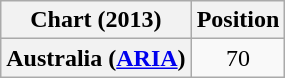<table class="wikitable plainrowheaders">
<tr>
<th scope="col">Chart (2013)</th>
<th scope="col">Position</th>
</tr>
<tr>
<th scope="row">Australia (<a href='#'>ARIA</a>)</th>
<td style="text-align:center;">70</td>
</tr>
</table>
